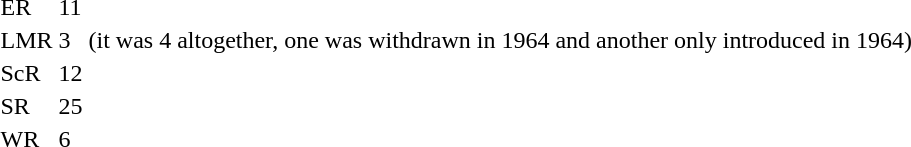<table>
<tr>
<td>ER</td>
<td>11</td>
<td></td>
</tr>
<tr>
<td>LMR</td>
<td>3</td>
<td>(it was 4 altogether, one was withdrawn in 1964 and another only introduced in 1964)</td>
</tr>
<tr>
<td>ScR</td>
<td>12</td>
<td></td>
</tr>
<tr>
<td>SR</td>
<td>25</td>
<td></td>
</tr>
<tr>
<td>WR</td>
<td>6</td>
<td></td>
</tr>
</table>
